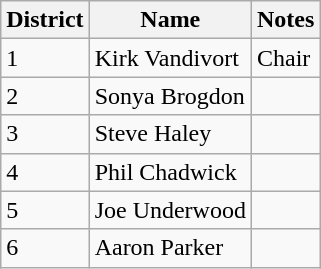<table class="wikitable">
<tr>
<th>District</th>
<th>Name</th>
<th>Notes</th>
</tr>
<tr>
<td>1</td>
<td>Kirk Vandivort</td>
<td>Chair</td>
</tr>
<tr>
<td>2</td>
<td>Sonya Brogdon</td>
<td></td>
</tr>
<tr>
<td>3</td>
<td>Steve Haley</td>
<td></td>
</tr>
<tr>
<td>4</td>
<td>Phil Chadwick</td>
<td></td>
</tr>
<tr>
<td>5</td>
<td>Joe Underwood</td>
<td></td>
</tr>
<tr>
<td>6</td>
<td>Aaron Parker</td>
<td></td>
</tr>
</table>
